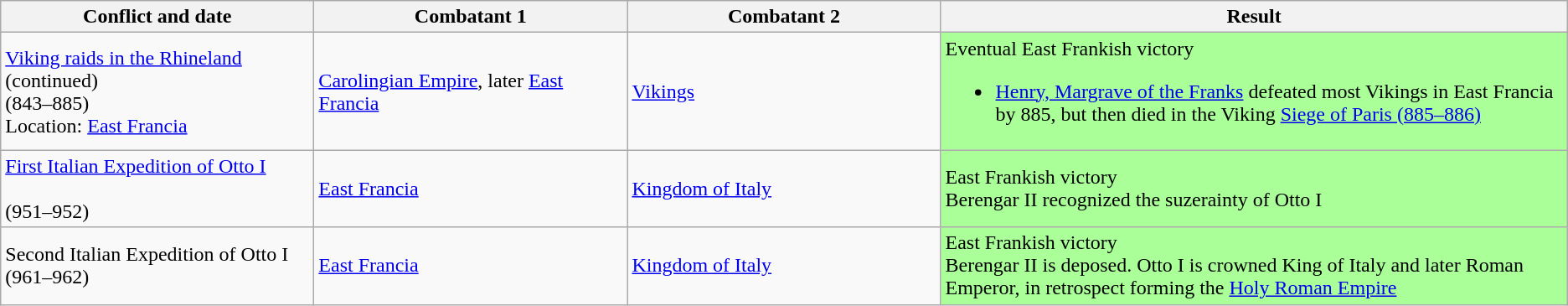<table class="wikitable sortable">
<tr>
<th width="20%">Conflict and date</th>
<th width="20%">Combatant 1</th>
<th width="20%">Combatant 2</th>
<th width="40%">Result</th>
</tr>
<tr>
<td><a href='#'>Viking raids in the Rhineland</a> (continued)<br>(843–885)<br>Location: <a href='#'>East Francia</a></td>
<td><a href='#'>Carolingian Empire</a>, later <a href='#'>East Francia</a></td>
<td><a href='#'>Vikings</a></td>
<td bgcolor="#AF9">Eventual East Frankish victory<br><ul><li><a href='#'>Henry, Margrave of the Franks</a> defeated most Vikings in East Francia by 885, but then died in the Viking <a href='#'>Siege of Paris (885–886)</a></li></ul></td>
</tr>
<tr>
<td><a href='#'>First Italian Expedition of Otto I</a><br><br>(951–952)</td>
<td><a href='#'>East Francia</a></td>
<td><a href='#'>Kingdom of Italy</a></td>
<td bgcolor="#AF9">East Frankish victory<br>Berengar II recognized the suzerainty of Otto I</td>
</tr>
<tr>
<td>Second Italian Expedition of Otto I<br>(961–962)</td>
<td><a href='#'>East Francia</a></td>
<td><a href='#'>Kingdom of Italy</a></td>
<td bgcolor="#AF9">East Frankish victory<br>Berengar II is deposed. Otto I is crowned King of Italy and later Roman Emperor, in retrospect forming the <a href='#'>Holy Roman Empire</a></td>
</tr>
</table>
